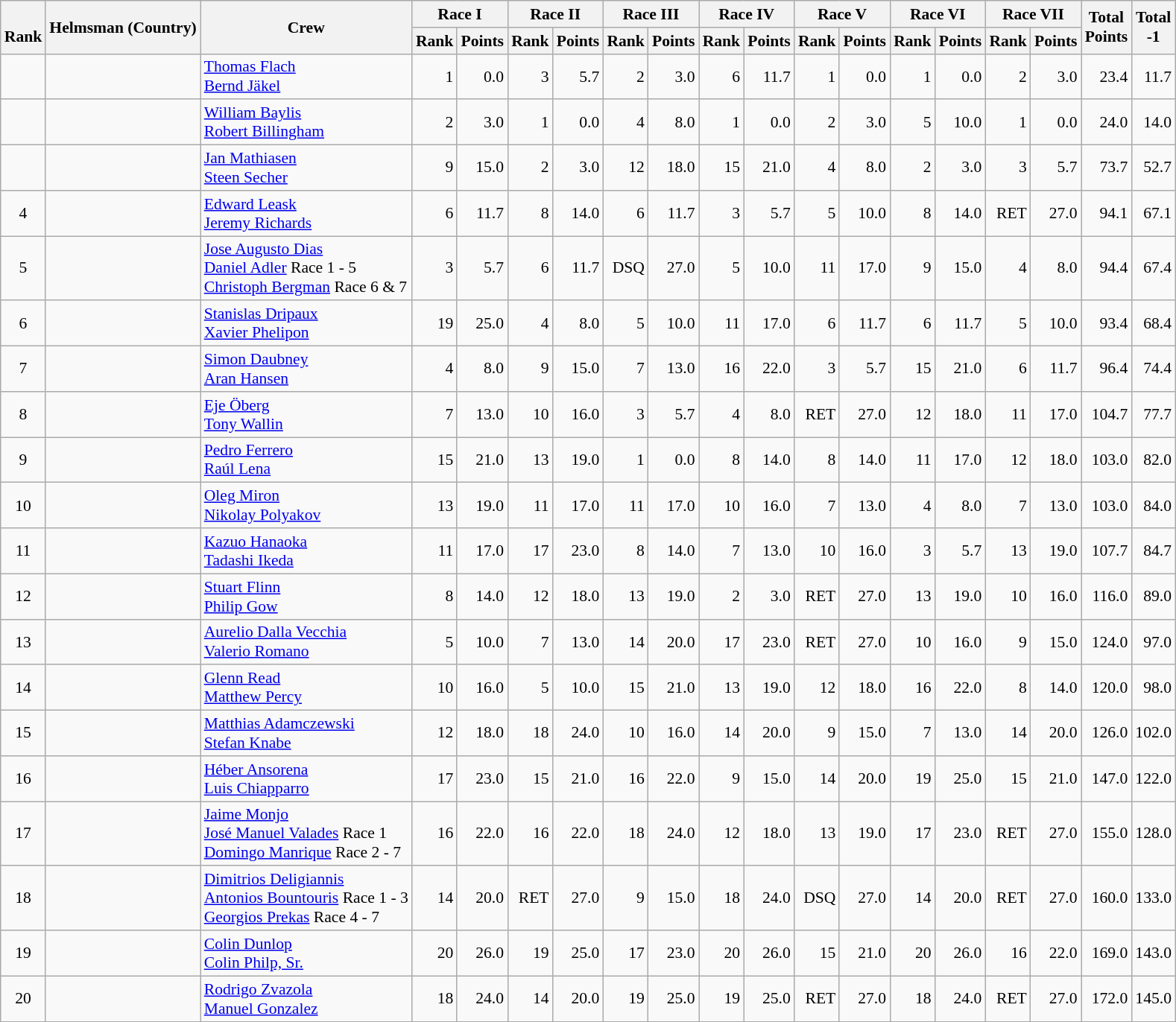<table class="wikitable" style="text-align:right; font-size:90%">
<tr>
<th rowspan="2"><br>Rank</th>
<th rowspan="2">Helmsman (Country)</th>
<th rowspan="2">Crew</th>
<th colspan="2">Race I</th>
<th colspan="2">Race II</th>
<th colspan="2">Race III</th>
<th colspan="2">Race IV</th>
<th colspan="2">Race V</th>
<th colspan="2">Race VI</th>
<th colspan="2">Race VII</th>
<th rowspan="2">Total <br>Points <br> </th>
<th rowspan="2">Total<br>-1<br> </th>
</tr>
<tr>
<th>Rank</th>
<th>Points</th>
<th>Rank</th>
<th>Points</th>
<th>Rank</th>
<th>Points</th>
<th>Rank</th>
<th>Points</th>
<th>Rank</th>
<th>Points</th>
<th>Rank</th>
<th>Points</th>
<th>Rank</th>
<th>Points</th>
</tr>
<tr>
<td align=center></td>
<td align=left></td>
<td align=left><a href='#'>Thomas Flach</a>  <br> <a href='#'>Bernd Jäkel</a> </td>
<td>1</td>
<td>0.0</td>
<td>3</td>
<td>5.7</td>
<td>2</td>
<td>3.0</td>
<td>6</td>
<td>11.7</td>
<td>1</td>
<td>0.0</td>
<td>1</td>
<td>0.0</td>
<td>2</td>
<td>3.0</td>
<td>23.4</td>
<td>11.7</td>
</tr>
<tr>
<td align=center></td>
<td align=left></td>
<td align=left><a href='#'>William Baylis</a>  <br> <a href='#'>Robert Billingham</a> </td>
<td>2</td>
<td>3.0</td>
<td>1</td>
<td>0.0</td>
<td>4</td>
<td>8.0</td>
<td>1</td>
<td>0.0</td>
<td>2</td>
<td>3.0</td>
<td>5</td>
<td>10.0</td>
<td>1</td>
<td>0.0</td>
<td>24.0</td>
<td>14.0</td>
</tr>
<tr>
<td align=center></td>
<td align=left></td>
<td align=left><a href='#'>Jan Mathiasen</a>  <br> <a href='#'>Steen Secher</a> </td>
<td>9</td>
<td>15.0</td>
<td>2</td>
<td>3.0</td>
<td>12</td>
<td>18.0</td>
<td>15</td>
<td>21.0</td>
<td>4</td>
<td>8.0</td>
<td>2</td>
<td>3.0</td>
<td>3</td>
<td>5.7</td>
<td>73.7</td>
<td>52.7</td>
</tr>
<tr>
<td align=center>4</td>
<td align=left></td>
<td align=left><a href='#'>Edward Leask</a>  <br> <a href='#'>Jeremy Richards</a> </td>
<td>6</td>
<td>11.7</td>
<td>8</td>
<td>14.0</td>
<td>6</td>
<td>11.7</td>
<td>3</td>
<td>5.7</td>
<td>5</td>
<td>10.0</td>
<td>8</td>
<td>14.0</td>
<td>RET</td>
<td>27.0</td>
<td>94.1</td>
<td>67.1</td>
</tr>
<tr>
<td align=center>5</td>
<td align=left></td>
<td align=left><a href='#'>Jose Augusto Dias</a>  <br> <a href='#'>Daniel Adler</a>  Race 1 - 5<br> <a href='#'>Christoph Bergman</a>  Race 6 & 7</td>
<td>3</td>
<td>5.7</td>
<td>6</td>
<td>11.7</td>
<td>DSQ</td>
<td>27.0</td>
<td>5</td>
<td>10.0</td>
<td>11</td>
<td>17.0</td>
<td>9</td>
<td>15.0</td>
<td>4</td>
<td>8.0</td>
<td>94.4</td>
<td>67.4</td>
</tr>
<tr>
<td align=center>6</td>
<td align=left></td>
<td align=left><a href='#'>Stanislas Dripaux</a>  <br> <a href='#'>Xavier Phelipon</a> </td>
<td>19</td>
<td>25.0</td>
<td>4</td>
<td>8.0</td>
<td>5</td>
<td>10.0</td>
<td>11</td>
<td>17.0</td>
<td>6</td>
<td>11.7</td>
<td>6</td>
<td>11.7</td>
<td>5</td>
<td>10.0</td>
<td>93.4</td>
<td>68.4</td>
</tr>
<tr>
<td align=center>7</td>
<td align=left></td>
<td align=left><a href='#'>Simon Daubney</a>  <br> <a href='#'>Aran Hansen</a> </td>
<td>4</td>
<td>8.0</td>
<td>9</td>
<td>15.0</td>
<td>7</td>
<td>13.0</td>
<td>16</td>
<td>22.0</td>
<td>3</td>
<td>5.7</td>
<td>15</td>
<td>21.0</td>
<td>6</td>
<td>11.7</td>
<td>96.4</td>
<td>74.4</td>
</tr>
<tr>
<td align=center>8</td>
<td align=left></td>
<td align=left><a href='#'>Eje Öberg</a>  <br> <a href='#'>Tony Wallin</a> </td>
<td>7</td>
<td>13.0</td>
<td>10</td>
<td>16.0</td>
<td>3</td>
<td>5.7</td>
<td>4</td>
<td>8.0</td>
<td>RET</td>
<td>27.0</td>
<td>12</td>
<td>18.0</td>
<td>11</td>
<td>17.0</td>
<td>104.7</td>
<td>77.7</td>
</tr>
<tr>
<td align=center>9</td>
<td align=left></td>
<td align=left><a href='#'>Pedro Ferrero</a>  <br> <a href='#'>Raúl Lena</a> </td>
<td>15</td>
<td>21.0</td>
<td>13</td>
<td>19.0</td>
<td>1</td>
<td>0.0</td>
<td>8</td>
<td>14.0</td>
<td>8</td>
<td>14.0</td>
<td>11</td>
<td>17.0</td>
<td>12</td>
<td>18.0</td>
<td>103.0</td>
<td>82.0</td>
</tr>
<tr>
<td align=center>10</td>
<td align=left></td>
<td align=left><a href='#'>Oleg Miron</a>  <br> <a href='#'>Nikolay Polyakov</a> </td>
<td>13</td>
<td>19.0</td>
<td>11</td>
<td>17.0</td>
<td>11</td>
<td>17.0</td>
<td>10</td>
<td>16.0</td>
<td>7</td>
<td>13.0</td>
<td>4</td>
<td>8.0</td>
<td>7</td>
<td>13.0</td>
<td>103.0</td>
<td>84.0</td>
</tr>
<tr>
<td align=center>11</td>
<td align=left></td>
<td align=left><a href='#'>Kazuo Hanaoka</a>  <br> <a href='#'>Tadashi Ikeda</a> </td>
<td>11</td>
<td>17.0</td>
<td>17</td>
<td>23.0</td>
<td>8</td>
<td>14.0</td>
<td>7</td>
<td>13.0</td>
<td>10</td>
<td>16.0</td>
<td>3</td>
<td>5.7</td>
<td>13</td>
<td>19.0</td>
<td>107.7</td>
<td>84.7</td>
</tr>
<tr>
<td align=center>12</td>
<td align=left></td>
<td align=left><a href='#'>Stuart Flinn</a>  <br> <a href='#'>Philip Gow</a> </td>
<td>8</td>
<td>14.0</td>
<td>12</td>
<td>18.0</td>
<td>13</td>
<td>19.0</td>
<td>2</td>
<td>3.0</td>
<td>RET</td>
<td>27.0</td>
<td>13</td>
<td>19.0</td>
<td>10</td>
<td>16.0</td>
<td>116.0</td>
<td>89.0</td>
</tr>
<tr>
<td align=center>13</td>
<td align=left></td>
<td align=left><a href='#'>Aurelio Dalla Vecchia</a>  <br> <a href='#'>Valerio Romano</a> </td>
<td>5</td>
<td>10.0</td>
<td>7</td>
<td>13.0</td>
<td>14</td>
<td>20.0</td>
<td>17</td>
<td>23.0</td>
<td>RET</td>
<td>27.0</td>
<td>10</td>
<td>16.0</td>
<td>9</td>
<td>15.0</td>
<td>124.0</td>
<td>97.0</td>
</tr>
<tr>
<td align=center>14</td>
<td align=left></td>
<td align=left><a href='#'>Glenn Read</a>  <br> <a href='#'>Matthew Percy</a> </td>
<td>10</td>
<td>16.0</td>
<td>5</td>
<td>10.0</td>
<td>15</td>
<td>21.0</td>
<td>13</td>
<td>19.0</td>
<td>12</td>
<td>18.0</td>
<td>16</td>
<td>22.0</td>
<td>8</td>
<td>14.0</td>
<td>120.0</td>
<td>98.0</td>
</tr>
<tr>
<td align=center>15</td>
<td align=left></td>
<td align=left><a href='#'>Matthias Adamczewski</a>  <br> <a href='#'>Stefan Knabe</a> </td>
<td>12</td>
<td>18.0</td>
<td>18</td>
<td>24.0</td>
<td>10</td>
<td>16.0</td>
<td>14</td>
<td>20.0</td>
<td>9</td>
<td>15.0</td>
<td>7</td>
<td>13.0</td>
<td>14</td>
<td>20.0</td>
<td>126.0</td>
<td>102.0</td>
</tr>
<tr>
<td align=center>16</td>
<td align=left></td>
<td align=left><a href='#'>Héber Ansorena</a>  <br> <a href='#'>Luis Chiapparro</a> </td>
<td>17</td>
<td>23.0</td>
<td>15</td>
<td>21.0</td>
<td>16</td>
<td>22.0</td>
<td>9</td>
<td>15.0</td>
<td>14</td>
<td>20.0</td>
<td>19</td>
<td>25.0</td>
<td>15</td>
<td>21.0</td>
<td>147.0</td>
<td>122.0</td>
</tr>
<tr>
<td align=center>17</td>
<td align=left></td>
<td align=left><a href='#'>Jaime Monjo</a>  <br> <a href='#'>José Manuel Valades</a>  Race 1<br> <a href='#'>Domingo Manrique</a>  Race 2 - 7</td>
<td>16</td>
<td>22.0</td>
<td>16</td>
<td>22.0</td>
<td>18</td>
<td>24.0</td>
<td>12</td>
<td>18.0</td>
<td>13</td>
<td>19.0</td>
<td>17</td>
<td>23.0</td>
<td>RET</td>
<td>27.0</td>
<td>155.0</td>
<td>128.0</td>
</tr>
<tr>
<td align=center>18</td>
<td align=left></td>
<td align=left><a href='#'>Dimitrios Deligiannis</a>  <br> <a href='#'>Antonios Bountouris</a>  Race 1 - 3<br> <a href='#'>Georgios Prekas</a>  Race 4 - 7</td>
<td>14</td>
<td>20.0</td>
<td>RET</td>
<td>27.0</td>
<td>9</td>
<td>15.0</td>
<td>18</td>
<td>24.0</td>
<td>DSQ</td>
<td>27.0</td>
<td>14</td>
<td>20.0</td>
<td>RET</td>
<td>27.0</td>
<td>160.0</td>
<td>133.0</td>
</tr>
<tr>
<td align=center>19</td>
<td align=left></td>
<td align=left><a href='#'>Colin Dunlop</a>  <br> <a href='#'>Colin Philp, Sr.</a> </td>
<td>20</td>
<td>26.0</td>
<td>19</td>
<td>25.0</td>
<td>17</td>
<td>23.0</td>
<td>20</td>
<td>26.0</td>
<td>15</td>
<td>21.0</td>
<td>20</td>
<td>26.0</td>
<td>16</td>
<td>22.0</td>
<td>169.0</td>
<td>143.0</td>
</tr>
<tr>
<td align=center>20</td>
<td align=left></td>
<td align=left><a href='#'>Rodrigo Zvazola</a>  <br> <a href='#'>Manuel Gonzalez</a> </td>
<td>18</td>
<td>24.0</td>
<td>14</td>
<td>20.0</td>
<td>19</td>
<td>25.0</td>
<td>19</td>
<td>25.0</td>
<td>RET</td>
<td>27.0</td>
<td>18</td>
<td>24.0</td>
<td>RET</td>
<td>27.0</td>
<td>172.0</td>
<td>145.0</td>
</tr>
<tr>
</tr>
</table>
